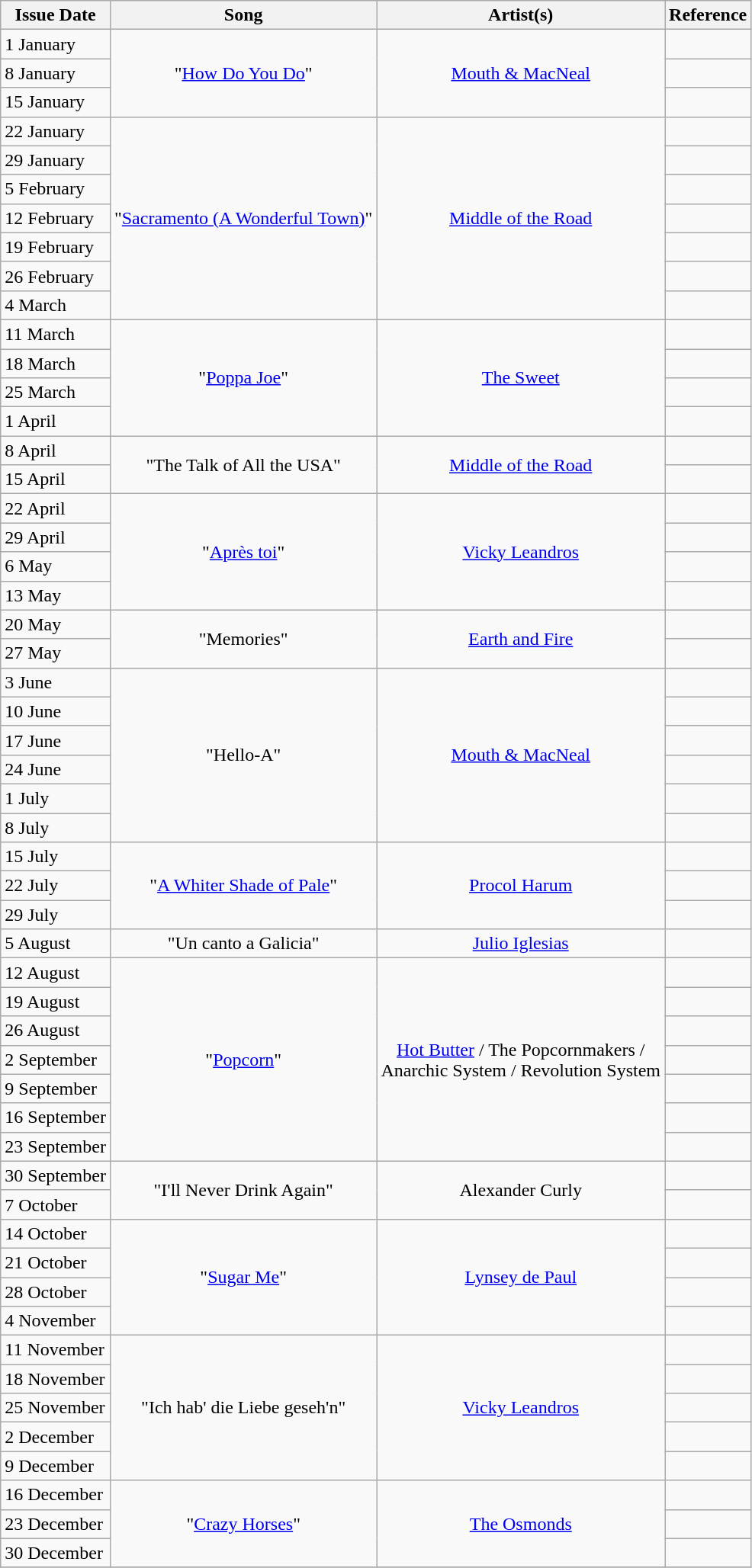<table class="wikitable">
<tr>
<th align="center">Issue Date</th>
<th align="center">Song</th>
<th align="center">Artist(s)</th>
<th align="center">Reference</th>
</tr>
<tr>
<td>1 January</td>
<td align="center" rowspan="3">"<a href='#'>How Do You Do</a>"</td>
<td align="center" rowspan="3"><a href='#'>Mouth & MacNeal</a></td>
<td align="center"></td>
</tr>
<tr>
<td>8 January</td>
<td align="center"></td>
</tr>
<tr>
<td>15 January</td>
<td align="center"></td>
</tr>
<tr>
<td>22 January</td>
<td align="center" rowspan="7">"<a href='#'>Sacramento (A Wonderful Town)</a>"</td>
<td align="center" rowspan="7"><a href='#'>Middle of the Road</a></td>
<td align="center"></td>
</tr>
<tr>
<td>29 January</td>
<td align="center"></td>
</tr>
<tr>
<td>5 February</td>
<td align="center"></td>
</tr>
<tr>
<td>12 February</td>
<td align="center"></td>
</tr>
<tr>
<td>19 February</td>
<td align="center"></td>
</tr>
<tr>
<td>26 February</td>
<td align="center"></td>
</tr>
<tr>
<td>4 March</td>
<td align="center"></td>
</tr>
<tr>
<td>11 March</td>
<td align="center" rowspan="4">"<a href='#'>Poppa Joe</a>"</td>
<td align="center" rowspan="4"><a href='#'>The Sweet</a></td>
<td align="center"></td>
</tr>
<tr>
<td>18 March</td>
<td align="center"></td>
</tr>
<tr>
<td>25 March</td>
<td align="center"></td>
</tr>
<tr>
<td>1 April</td>
<td align="center"></td>
</tr>
<tr>
<td>8 April</td>
<td align="center" rowspan="2">"The Talk of All the USA"</td>
<td align="center" rowspan="2"><a href='#'>Middle of the Road</a></td>
<td align="center"></td>
</tr>
<tr>
<td>15 April</td>
<td align="center"></td>
</tr>
<tr>
<td>22 April</td>
<td align="center" rowspan="4">"<a href='#'>Après toi</a>"</td>
<td align="center" rowspan="4"><a href='#'>Vicky Leandros</a></td>
<td align="center"></td>
</tr>
<tr>
<td>29 April</td>
<td align="center"></td>
</tr>
<tr>
<td>6 May</td>
<td align="center"></td>
</tr>
<tr>
<td>13 May</td>
<td align="center"></td>
</tr>
<tr>
<td>20 May</td>
<td align="center" rowspan="2">"Memories"</td>
<td align="center" rowspan="2"><a href='#'>Earth and Fire</a></td>
<td align="center"></td>
</tr>
<tr>
<td>27 May</td>
<td align="center"></td>
</tr>
<tr>
<td>3 June</td>
<td align="center" rowspan="6">"Hello-A"</td>
<td align="center" rowspan="6"><a href='#'>Mouth & MacNeal</a></td>
<td align="center"></td>
</tr>
<tr>
<td>10 June</td>
<td align="center"></td>
</tr>
<tr>
<td>17 June</td>
<td align="center"></td>
</tr>
<tr>
<td>24 June</td>
<td align="center"></td>
</tr>
<tr>
<td>1 July</td>
<td align="center"></td>
</tr>
<tr>
<td>8 July</td>
<td align="center"></td>
</tr>
<tr>
<td>15 July</td>
<td align="center" rowspan="3">"<a href='#'>A Whiter Shade of Pale</a>"</td>
<td align="center" rowspan="3"><a href='#'>Procol Harum</a></td>
<td align="center"></td>
</tr>
<tr>
<td>22 July</td>
<td align="center"></td>
</tr>
<tr>
<td>29 July</td>
<td align="center"></td>
</tr>
<tr>
<td>5 August</td>
<td align="center">"Un canto a Galicia"</td>
<td align="center"><a href='#'>Julio Iglesias</a></td>
<td align="center"></td>
</tr>
<tr>
<td>12 August</td>
<td align="center" rowspan="7">"<a href='#'>Popcorn</a>"</td>
<td align="center" rowspan="7"><a href='#'>Hot Butter</a> / The Popcornmakers /<br>Anarchic System / Revolution System</td>
<td align="center"></td>
</tr>
<tr>
<td>19 August</td>
<td align="center"></td>
</tr>
<tr>
<td>26 August</td>
<td align="center"></td>
</tr>
<tr>
<td>2 September</td>
<td align="center"></td>
</tr>
<tr>
<td>9 September</td>
<td align="center"></td>
</tr>
<tr>
<td>16 September</td>
<td align="center"></td>
</tr>
<tr>
<td>23 September</td>
<td align="center"></td>
</tr>
<tr>
<td>30 September</td>
<td align="center" rowspan="2">"I'll Never Drink Again"</td>
<td align="center" rowspan="2">Alexander Curly</td>
<td align="center"></td>
</tr>
<tr>
<td>7 October</td>
<td align="center"></td>
</tr>
<tr>
<td>14 October</td>
<td align="center" rowspan="4">"<a href='#'>Sugar Me</a>"</td>
<td align="center" rowspan="4"><a href='#'>Lynsey de Paul</a></td>
<td align="center"></td>
</tr>
<tr>
<td>21 October</td>
<td align="center"></td>
</tr>
<tr>
<td>28 October</td>
<td align="center"></td>
</tr>
<tr>
<td>4 November</td>
<td align="center"></td>
</tr>
<tr>
<td>11 November</td>
<td align="center" rowspan="5">"Ich hab' die Liebe geseh'n"</td>
<td align="center" rowspan="5"><a href='#'>Vicky Leandros</a></td>
<td align="center"></td>
</tr>
<tr>
<td>18 November</td>
<td align="center"></td>
</tr>
<tr>
<td>25 November</td>
<td align="center"></td>
</tr>
<tr>
<td>2 December</td>
<td align="center"></td>
</tr>
<tr>
<td>9 December</td>
<td align="center"></td>
</tr>
<tr>
<td>16 December</td>
<td align="center" rowspan="3">"<a href='#'>Crazy Horses</a>"</td>
<td align="center" rowspan="3"><a href='#'>The Osmonds</a></td>
<td align="center"></td>
</tr>
<tr>
<td>23 December</td>
<td align="center"></td>
</tr>
<tr>
<td>30 December</td>
<td align="center"></td>
</tr>
<tr>
</tr>
</table>
